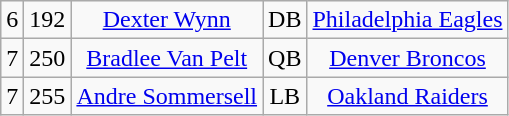<table class="wikitable" style="text-align:center">
<tr>
<td>6</td>
<td>192</td>
<td><a href='#'>Dexter Wynn</a></td>
<td>DB</td>
<td><a href='#'>Philadelphia Eagles</a></td>
</tr>
<tr>
<td>7</td>
<td>250</td>
<td><a href='#'>Bradlee Van Pelt</a></td>
<td>QB</td>
<td><a href='#'>Denver Broncos</a></td>
</tr>
<tr>
<td>7</td>
<td>255</td>
<td><a href='#'>Andre Sommersell</a></td>
<td>LB</td>
<td><a href='#'>Oakland Raiders</a></td>
</tr>
</table>
